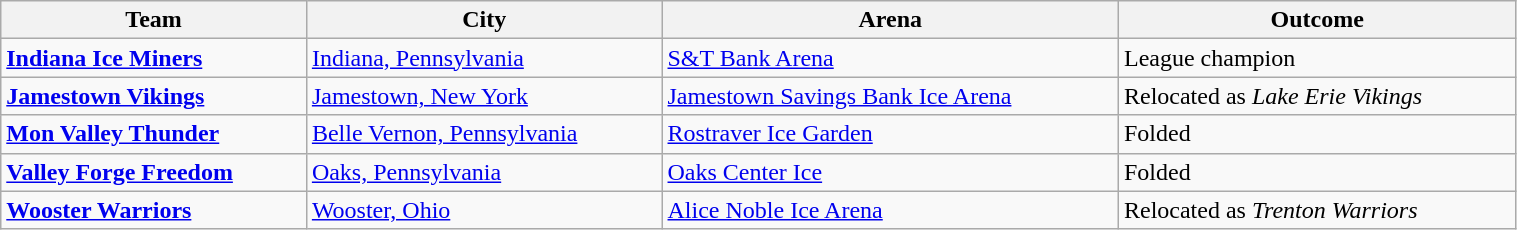<table class="wikitable" style="width: 80%">
<tr>
<th>Team</th>
<th>City</th>
<th>Arena</th>
<th>Outcome</th>
</tr>
<tr>
<td><strong><a href='#'>Indiana Ice Miners</a></strong></td>
<td><a href='#'>Indiana, Pennsylvania</a></td>
<td><a href='#'>S&T Bank Arena</a></td>
<td>League champion</td>
</tr>
<tr>
<td><strong><a href='#'>Jamestown Vikings</a></strong></td>
<td><a href='#'>Jamestown, New York</a></td>
<td><a href='#'>Jamestown Savings Bank Ice Arena</a></td>
<td>Relocated as <em>Lake Erie Vikings</em></td>
</tr>
<tr>
<td><strong><a href='#'>Mon Valley Thunder</a></strong></td>
<td><a href='#'>Belle Vernon, Pennsylvania</a></td>
<td><a href='#'>Rostraver Ice Garden</a></td>
<td>Folded</td>
</tr>
<tr>
<td><strong><a href='#'>Valley Forge Freedom</a></strong></td>
<td><a href='#'>Oaks, Pennsylvania</a></td>
<td><a href='#'>Oaks Center Ice</a></td>
<td>Folded</td>
</tr>
<tr>
<td><strong><a href='#'>Wooster Warriors</a></strong></td>
<td><a href='#'>Wooster, Ohio</a></td>
<td><a href='#'>Alice Noble Ice Arena</a></td>
<td>Relocated as <em>Trenton Warriors</em></td>
</tr>
</table>
